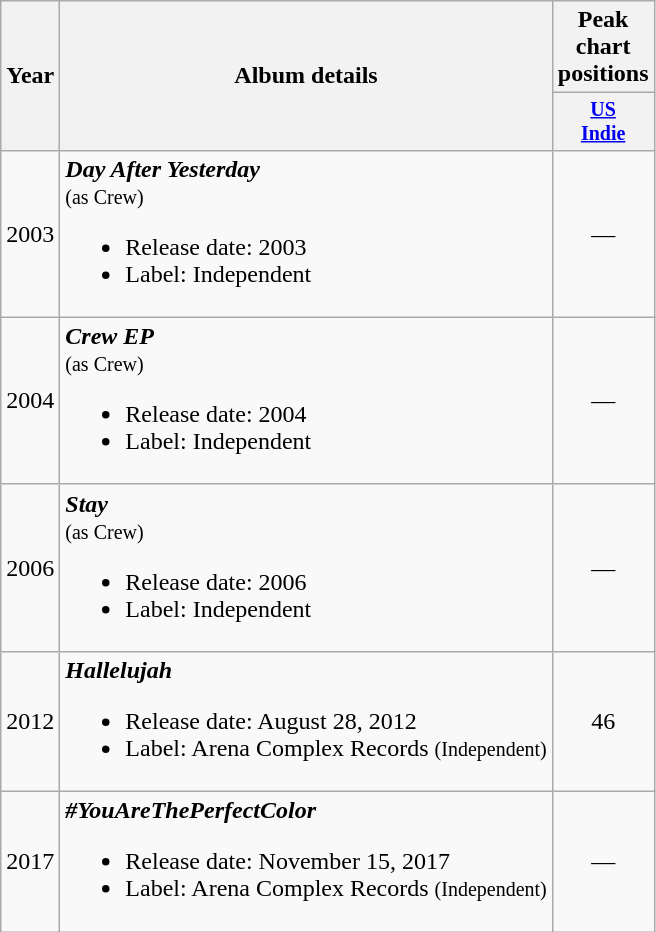<table class="wikitable" style="text-align:center;">
<tr>
<th rowspan="2">Year</th>
<th rowspan="2">Album details</th>
<th colspan="5">Peak chart positions</th>
</tr>
<tr style="font-size:smaller;">
<th style="width:40px;"><a href='#'>US<br>Indie</a><br></th>
</tr>
<tr>
<td>2003</td>
<td align="left"><strong><em>Day After Yesterday</em></strong> <br><small>(as Crew)</small><br><ul><li>Release date: 2003</li><li>Label: Independent</li></ul></td>
<td>—</td>
</tr>
<tr>
<td>2004</td>
<td align="left"><strong><em>Crew EP</em></strong> <br><small>(as Crew)</small><br><ul><li>Release date: 2004</li><li>Label: Independent</li></ul></td>
<td>—</td>
</tr>
<tr>
<td>2006</td>
<td align="left"><strong><em>Stay</em></strong> <br><small>(as Crew)</small><br><ul><li>Release date: 2006</li><li>Label: Independent</li></ul></td>
<td>—</td>
</tr>
<tr>
<td>2012</td>
<td align="left"><strong><em>Hallelujah</em></strong><br><ul><li>Release date: August 28, 2012</li><li>Label: Arena Complex Records <small>(Independent)</small></li></ul></td>
<td>46</td>
</tr>
<tr>
<td>2017</td>
<td align="left"><strong><em>#YouAreThePerfectColor</em></strong><br><ul><li>Release date: November 15, 2017</li><li>Label: Arena Complex Records <small>(Independent)</small></li></ul></td>
<td>—</td>
</tr>
</table>
